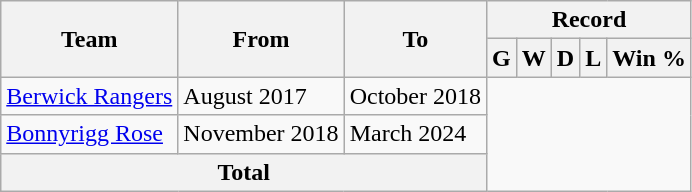<table class="wikitable" style="text-align: center">
<tr>
<th rowspan="2">Team</th>
<th rowspan="2">From</th>
<th rowspan="2">To</th>
<th colspan="6">Record</th>
</tr>
<tr>
<th>G</th>
<th>W</th>
<th>D</th>
<th>L</th>
<th>Win %</th>
</tr>
<tr>
<td align=left><a href='#'>Berwick Rangers</a></td>
<td align=left>August 2017</td>
<td align=left>October 2018<br></td>
</tr>
<tr>
<td align=left><a href='#'>Bonnyrigg Rose</a></td>
<td align=left>November 2018</td>
<td align=left>March 2024<br></td>
</tr>
<tr>
<th colspan=3>Total<br></th>
</tr>
</table>
